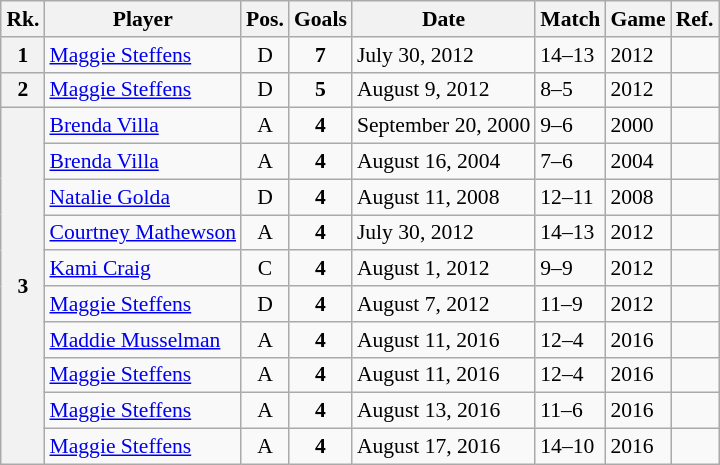<table class="wikitable sortable" style="text-align: left; font-size: 90%; margin-left: 1em;">
<tr>
<th>Rk.</th>
<th>Player</th>
<th>Pos.</th>
<th>Goals</th>
<th>Date</th>
<th>Match</th>
<th>Game</th>
<th>Ref.</th>
</tr>
<tr>
<th>1</th>
<td><a href='#'>Maggie Steffens</a></td>
<td style="text-align: center;">D</td>
<td style="text-align: center;"><strong>7</strong></td>
<td>July 30, 2012</td>
<td> 14–13 </td>
<td>2012 </td>
<td></td>
</tr>
<tr>
<th>2</th>
<td><a href='#'>Maggie Steffens</a></td>
<td style="text-align: center;">D</td>
<td style="text-align: center;"><strong>5</strong></td>
<td>August 9, 2012</td>
<td> 8–5 </td>
<td>2012 </td>
<td></td>
</tr>
<tr>
<th rowspan="10">3</th>
<td><a href='#'>Brenda Villa</a></td>
<td style="text-align: center;">A</td>
<td style="text-align: center;"><strong>4</strong></td>
<td>September 20, 2000</td>
<td> 9–6 </td>
<td>2000 </td>
<td></td>
</tr>
<tr>
<td><a href='#'>Brenda Villa</a></td>
<td style="text-align: center;">A</td>
<td style="text-align: center;"><strong>4</strong></td>
<td>August 16, 2004</td>
<td> 7–6 </td>
<td>2004 </td>
<td></td>
</tr>
<tr>
<td><a href='#'>Natalie Golda</a></td>
<td style="text-align: center;">D</td>
<td style="text-align: center;"><strong>4</strong></td>
<td>August 11, 2008</td>
<td> 12–11 </td>
<td>2008 </td>
<td></td>
</tr>
<tr>
<td><a href='#'>Courtney Mathewson</a></td>
<td style="text-align: center;">A</td>
<td style="text-align: center;"><strong>4</strong></td>
<td>July 30, 2012</td>
<td> 14–13 </td>
<td>2012 </td>
<td></td>
</tr>
<tr>
<td><a href='#'>Kami Craig</a></td>
<td style="text-align: center;">C</td>
<td style="text-align: center;"><strong>4</strong></td>
<td>August 1, 2012</td>
<td> 9–9 </td>
<td>2012 </td>
<td></td>
</tr>
<tr>
<td><a href='#'>Maggie Steffens</a></td>
<td style="text-align: center;">D</td>
<td style="text-align: center;"><strong>4</strong></td>
<td>August 7, 2012</td>
<td> 11–9 </td>
<td>2012 </td>
<td></td>
</tr>
<tr>
<td><a href='#'>Maddie Musselman</a></td>
<td style="text-align: center;">A</td>
<td style="text-align: center;"><strong>4</strong></td>
<td>August 11, 2016</td>
<td> 12–4 </td>
<td>2016 </td>
<td></td>
</tr>
<tr>
<td><a href='#'>Maggie Steffens</a></td>
<td style="text-align: center;">A</td>
<td style="text-align: center;"><strong>4</strong></td>
<td>August 11, 2016</td>
<td> 12–4 </td>
<td>2016 </td>
<td></td>
</tr>
<tr>
<td><a href='#'>Maggie Steffens</a></td>
<td style="text-align: center;">A</td>
<td style="text-align: center;"><strong>4</strong></td>
<td>August 13, 2016</td>
<td> 11–6 </td>
<td>2016 </td>
<td></td>
</tr>
<tr>
<td><a href='#'>Maggie Steffens</a></td>
<td style="text-align: center;">A</td>
<td style="text-align: center;"><strong>4</strong></td>
<td>August 17, 2016</td>
<td> 14–10 </td>
<td>2016 </td>
<td></td>
</tr>
</table>
